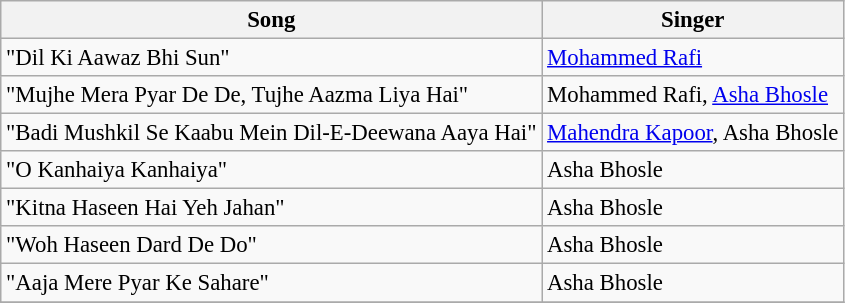<table class="wikitable" style="font-size:95%;">
<tr>
<th>Song</th>
<th>Singer</th>
</tr>
<tr>
<td>"Dil Ki Aawaz Bhi Sun"</td>
<td><a href='#'>Mohammed Rafi</a></td>
</tr>
<tr>
<td>"Mujhe Mera Pyar De De, Tujhe Aazma Liya Hai"</td>
<td>Mohammed Rafi, <a href='#'>Asha Bhosle</a></td>
</tr>
<tr>
<td>"Badi Mushkil Se Kaabu Mein Dil-E-Deewana Aaya Hai"</td>
<td><a href='#'>Mahendra Kapoor</a>, Asha Bhosle</td>
</tr>
<tr>
<td>"O Kanhaiya Kanhaiya"</td>
<td>Asha Bhosle</td>
</tr>
<tr>
<td>"Kitna Haseen Hai Yeh Jahan"</td>
<td>Asha Bhosle</td>
</tr>
<tr>
<td>"Woh Haseen Dard De Do"</td>
<td>Asha Bhosle</td>
</tr>
<tr>
<td>"Aaja Mere Pyar Ke Sahare"</td>
<td>Asha Bhosle</td>
</tr>
<tr>
</tr>
</table>
